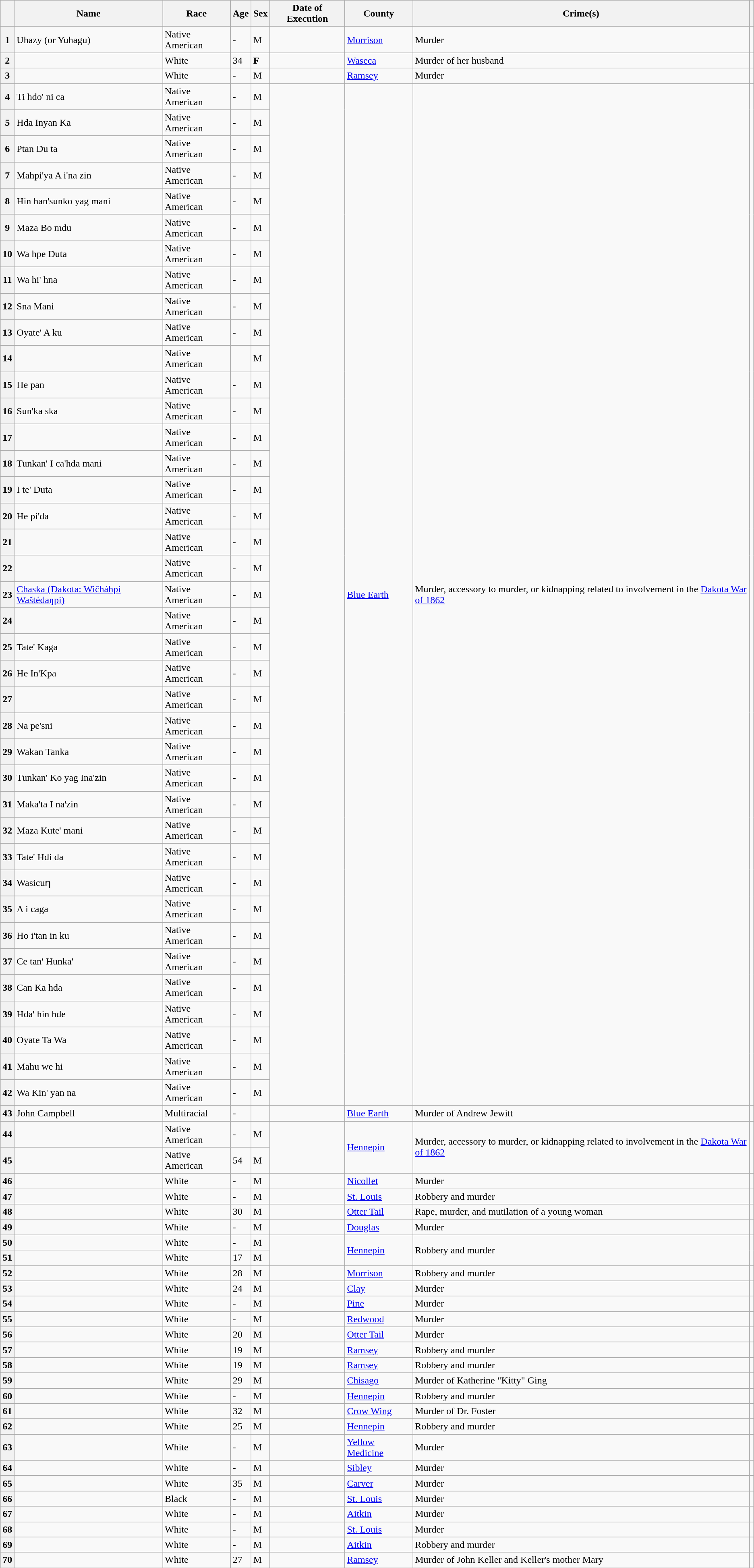<table class="wikitable sortable">
<tr>
<th scope="col"></th>
<th scope="col">Name</th>
<th scope="col">Race</th>
<th scope="col">Age</th>
<th scope="col">Sex</th>
<th data-sort-type="date" scope="col">Date of Execution</th>
<th scope="col">County</th>
<th scope="col">Crime(s)</th>
<th></th>
</tr>
<tr>
<th scope="row">1</th>
<td>Uhazy (or Yuhagu)</td>
<td>Native American</td>
<td>-</td>
<td>M</td>
<td></td>
<td><a href='#'>Morrison</a></td>
<td>Murder</td>
<td></td>
</tr>
<tr>
<th>2</th>
<td></td>
<td>White</td>
<td>34</td>
<td><strong>F</strong></td>
<td></td>
<td><a href='#'>Waseca</a></td>
<td>Murder of her husband</td>
<td></td>
</tr>
<tr>
<th>3</th>
<td></td>
<td>White</td>
<td>-</td>
<td>M</td>
<td></td>
<td><a href='#'>Ramsey</a></td>
<td>Murder</td>
<td></td>
</tr>
<tr>
<th>4</th>
<td>Ti hdo' ni ca</td>
<td>Native American</td>
<td>-</td>
<td>M</td>
<td rowspan="39"></td>
<td rowspan="39"><a href='#'>Blue Earth</a></td>
<td rowspan="39">Murder, accessory to murder, or kidnapping related to involvement in the <a href='#'>Dakota War of 1862</a></td>
<td rowspan="39"></td>
</tr>
<tr>
<th scope="row">5</th>
<td>Hda Inyan Ka</td>
<td>Native American</td>
<td>-</td>
<td>M</td>
</tr>
<tr>
<th>6</th>
<td>Ptan Du ta</td>
<td>Native American</td>
<td>-</td>
<td>M</td>
</tr>
<tr>
<th>7</th>
<td>Mahpi'ya A i'na zin</td>
<td>Native American</td>
<td>-</td>
<td>M</td>
</tr>
<tr>
<th scope="row">8</th>
<td>Hin han'sunko yag mani</td>
<td>Native American</td>
<td>-</td>
<td>M</td>
</tr>
<tr>
<th>9</th>
<td>Maza Bo mdu</td>
<td>Native American</td>
<td>-</td>
<td>M</td>
</tr>
<tr>
<th>10</th>
<td>Wa hpe Duta</td>
<td>Native American</td>
<td>-</td>
<td>M</td>
</tr>
<tr>
<th>11</th>
<td>Wa hi' hna</td>
<td>Native American</td>
<td>-</td>
<td>M</td>
</tr>
<tr>
<th>12</th>
<td>Sna Mani</td>
<td>Native American</td>
<td>-</td>
<td>M</td>
</tr>
<tr>
<th scope="row">13</th>
<td>Oyate' A ku</td>
<td>Native American</td>
<td>-</td>
<td>M</td>
</tr>
<tr>
<th>14</th>
<td></td>
<td>Native American</td>
<td></td>
<td>M</td>
</tr>
<tr>
<th>15</th>
<td>He pan</td>
<td>Native American</td>
<td>-</td>
<td>M</td>
</tr>
<tr>
<th>16</th>
<td>Sun'ka ska</td>
<td>Native American</td>
<td>-</td>
<td>M</td>
</tr>
<tr>
<th scope="row">17</th>
<td></td>
<td>Native American</td>
<td>-</td>
<td>M</td>
</tr>
<tr>
<th>18</th>
<td>Tunkan' I ca'hda mani</td>
<td>Native American</td>
<td>-</td>
<td>M</td>
</tr>
<tr>
<th>19</th>
<td>I te' Duta</td>
<td>Native American</td>
<td>-</td>
<td>M</td>
</tr>
<tr>
<th scope="row">20</th>
<td>He pi'da</td>
<td>Native American</td>
<td>-</td>
<td>M</td>
</tr>
<tr>
<th>21</th>
<td></td>
<td>Native American</td>
<td>-</td>
<td>M</td>
</tr>
<tr>
<th>22</th>
<td></td>
<td>Native American</td>
<td>-</td>
<td>M</td>
</tr>
<tr>
<th>23</th>
<td><a href='#'>Chaska (Dakota: Wičháhpi Waštédaŋpi)</a></td>
<td>Native American</td>
<td>-</td>
<td>M</td>
</tr>
<tr>
<th scope="row">24</th>
<td></td>
<td>Native American</td>
<td>-</td>
<td>M</td>
</tr>
<tr>
<th>25</th>
<td>Tate' Kaga</td>
<td>Native American</td>
<td>-</td>
<td>M</td>
</tr>
<tr>
<th>26</th>
<td>He In'Kpa</td>
<td>Native American</td>
<td>-</td>
<td>M</td>
</tr>
<tr>
<th scope="row">27</th>
<td></td>
<td>Native American</td>
<td>-</td>
<td>M</td>
</tr>
<tr>
<th>28</th>
<td>Na pe'sni</td>
<td>Native American</td>
<td>-</td>
<td>M</td>
</tr>
<tr>
<th>29</th>
<td>Wakan Tanka</td>
<td>Native American</td>
<td>-</td>
<td>M</td>
</tr>
<tr>
<th>30</th>
<td>Tunkan' Ko yag Ina'zin</td>
<td>Native American</td>
<td>-</td>
<td>M</td>
</tr>
<tr>
<th scope="row">31</th>
<td>Maka'ta I na'zin</td>
<td>Native American</td>
<td>-</td>
<td>M</td>
</tr>
<tr>
<th>32</th>
<td>Maza Kute' mani</td>
<td>Native American</td>
<td>-</td>
<td>M</td>
</tr>
<tr>
<th>33</th>
<td>Tate' Hdi da</td>
<td>Native American</td>
<td>-</td>
<td>M</td>
</tr>
<tr>
<th scope="row">34</th>
<td>Wasicuƞ</td>
<td>Native American</td>
<td>-</td>
<td>M</td>
</tr>
<tr>
<th>35</th>
<td>A i caga</td>
<td>Native American</td>
<td>-</td>
<td>M</td>
</tr>
<tr>
<th>36</th>
<td>Ho i'tan in ku</td>
<td>Native American</td>
<td>-</td>
<td>M</td>
</tr>
<tr>
<th>37</th>
<td>Ce tan' Hunka'</td>
<td>Native American</td>
<td>-</td>
<td>M</td>
</tr>
<tr>
<th scope="row">38</th>
<td>Can Ka hda</td>
<td>Native American</td>
<td>-</td>
<td>M</td>
</tr>
<tr>
<th>39</th>
<td>Hda' hin hde</td>
<td>Native American</td>
<td>-</td>
<td>M</td>
</tr>
<tr>
<th>40</th>
<td>Oyate Ta Wa</td>
<td>Native American</td>
<td>-</td>
<td>M</td>
</tr>
<tr>
<th scope="row">41</th>
<td>Mahu we hi</td>
<td>Native American</td>
<td>-</td>
<td>M</td>
</tr>
<tr>
<th>42</th>
<td>Wa Kin' yan na</td>
<td>Native American</td>
<td>-</td>
<td>M</td>
</tr>
<tr>
<th>43</th>
<td>John Campbell</td>
<td>Multiracial</td>
<td>-</td>
<td></td>
<td></td>
<td><a href='#'>Blue Earth</a></td>
<td>Murder of Andrew Jewitt</td>
<td></td>
</tr>
<tr>
<th>44</th>
<td></td>
<td>Native American</td>
<td>-</td>
<td>M</td>
<td rowspan="2"></td>
<td rowspan="2"><a href='#'>Hennepin</a></td>
<td rowspan="2">Murder, accessory to murder, or kidnapping related to involvement in the <a href='#'>Dakota War of 1862</a></td>
<td rowspan="2"></td>
</tr>
<tr>
<th>45</th>
<td></td>
<td>Native American</td>
<td>54</td>
<td>M</td>
</tr>
<tr>
<th scope="row">46</th>
<td></td>
<td>White</td>
<td>-</td>
<td>M</td>
<td></td>
<td><a href='#'>Nicollet</a></td>
<td>Murder</td>
<td></td>
</tr>
<tr>
<th>47</th>
<td></td>
<td>White</td>
<td>-</td>
<td>M</td>
<td></td>
<td><a href='#'>St. Louis</a></td>
<td>Robbery and murder</td>
<td></td>
</tr>
<tr>
<th>48</th>
<td></td>
<td>White</td>
<td>30</td>
<td>M</td>
<td></td>
<td><a href='#'>Otter Tail</a></td>
<td>Rape, murder, and mutilation of a young woman</td>
<td></td>
</tr>
<tr>
<th scope="row">49</th>
<td></td>
<td>White</td>
<td>-</td>
<td>M</td>
<td></td>
<td><a href='#'>Douglas</a></td>
<td>Murder</td>
<td></td>
</tr>
<tr>
<th>50</th>
<td></td>
<td>White</td>
<td>-</td>
<td>M</td>
<td rowspan="2"></td>
<td rowspan="2"><a href='#'>Hennepin</a></td>
<td rowspan="2">Robbery and murder</td>
<td rowspan="2"></td>
</tr>
<tr>
<th>51</th>
<td></td>
<td>White</td>
<td>17</td>
<td>M</td>
</tr>
<tr>
<th>52</th>
<td></td>
<td>White</td>
<td>28</td>
<td>M</td>
<td></td>
<td><a href='#'>Morrison</a></td>
<td>Robbery and murder</td>
<td></td>
</tr>
<tr>
<th scope="row">53</th>
<td></td>
<td>White</td>
<td>24</td>
<td>M</td>
<td></td>
<td><a href='#'>Clay</a></td>
<td>Murder</td>
<td></td>
</tr>
<tr>
<th>54</th>
<td></td>
<td>White</td>
<td>-</td>
<td>M</td>
<td></td>
<td><a href='#'>Pine</a></td>
<td>Murder</td>
<td></td>
</tr>
<tr>
<th>55</th>
<td></td>
<td>White</td>
<td>-</td>
<td>M</td>
<td></td>
<td><a href='#'>Redwood</a></td>
<td>Murder</td>
<td></td>
</tr>
<tr>
<th scope="row">56</th>
<td></td>
<td>White</td>
<td>20</td>
<td>M</td>
<td></td>
<td><a href='#'>Otter Tail</a></td>
<td>Murder</td>
<td></td>
</tr>
<tr>
<th>57</th>
<td></td>
<td>White</td>
<td>19</td>
<td>M</td>
<td></td>
<td><a href='#'>Ramsey</a></td>
<td>Robbery and murder</td>
<td></td>
</tr>
<tr>
<th>58</th>
<td></td>
<td>White</td>
<td>19</td>
<td>M</td>
<td></td>
<td><a href='#'>Ramsey</a></td>
<td>Robbery and murder</td>
<td></td>
</tr>
<tr>
<th>59</th>
<td></td>
<td>White</td>
<td>29</td>
<td>M</td>
<td></td>
<td><a href='#'>Chisago</a></td>
<td>Murder of Katherine "Kitty" Ging</td>
<td></td>
</tr>
<tr>
<th scope="row">60</th>
<td></td>
<td>White</td>
<td>-</td>
<td>M</td>
<td></td>
<td><a href='#'>Hennepin</a></td>
<td>Robbery and murder</td>
<td></td>
</tr>
<tr>
<th>61</th>
<td></td>
<td>White</td>
<td>32</td>
<td>M</td>
<td></td>
<td><a href='#'>Crow Wing</a></td>
<td>Murder of Dr. Foster</td>
<td></td>
</tr>
<tr>
<th>62</th>
<td></td>
<td>White</td>
<td>25</td>
<td>M</td>
<td></td>
<td><a href='#'>Hennepin</a></td>
<td>Robbery and murder</td>
<td></td>
</tr>
<tr>
<th>63</th>
<td></td>
<td>White</td>
<td>-</td>
<td>M</td>
<td></td>
<td><a href='#'>Yellow Medicine</a></td>
<td>Murder</td>
<td></td>
</tr>
<tr>
<th scope="row">64</th>
<td></td>
<td>White</td>
<td>-</td>
<td>M</td>
<td></td>
<td><a href='#'>Sibley</a></td>
<td>Murder</td>
<td></td>
</tr>
<tr>
<th>65</th>
<td></td>
<td>White</td>
<td>35</td>
<td>M</td>
<td></td>
<td><a href='#'>Carver</a></td>
<td>Murder</td>
<td></td>
</tr>
<tr>
<th>66</th>
<td></td>
<td>Black</td>
<td>-</td>
<td>M</td>
<td></td>
<td><a href='#'>St. Louis</a></td>
<td>Murder</td>
<td></td>
</tr>
<tr>
<th>67</th>
<td></td>
<td>White</td>
<td>-</td>
<td>M</td>
<td></td>
<td><a href='#'>Aitkin</a></td>
<td>Murder</td>
<td></td>
</tr>
<tr>
<th scope="row">68</th>
<td></td>
<td>White</td>
<td>-</td>
<td>M</td>
<td></td>
<td><a href='#'>St. Louis</a></td>
<td>Murder</td>
<td></td>
</tr>
<tr>
<th>69</th>
<td></td>
<td>White</td>
<td>-</td>
<td>M</td>
<td></td>
<td><a href='#'>Aitkin</a></td>
<td>Robbery and murder</td>
<td></td>
</tr>
<tr>
<th>70</th>
<td></td>
<td>White</td>
<td>27</td>
<td>M</td>
<td></td>
<td><a href='#'>Ramsey</a></td>
<td>Murder of John Keller and Keller's mother Mary</td>
<td></td>
</tr>
</table>
